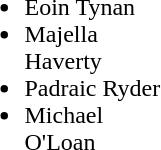<table>
<tr>
<td width="140" valign="top"><br><ul><li>Eoin Tynan</li><li>Majella Haverty</li><li>Padraic Ryder</li><li>Michael O'Loan</li></ul></td>
</tr>
</table>
